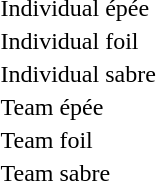<table>
<tr>
<td>Individual épée</td>
<td></td>
<td></td>
<td><br></td>
</tr>
<tr>
<td>Individual foil</td>
<td></td>
<td></td>
<td><br></td>
</tr>
<tr>
<td>Individual sabre</td>
<td></td>
<td></td>
<td><br></td>
</tr>
<tr>
<td>Team épée</td>
<td></td>
<td></td>
<td></td>
</tr>
<tr>
<td>Team foil</td>
<td></td>
<td></td>
<td></td>
</tr>
<tr>
<td>Team sabre</td>
<td></td>
<td></td>
<td></td>
</tr>
</table>
